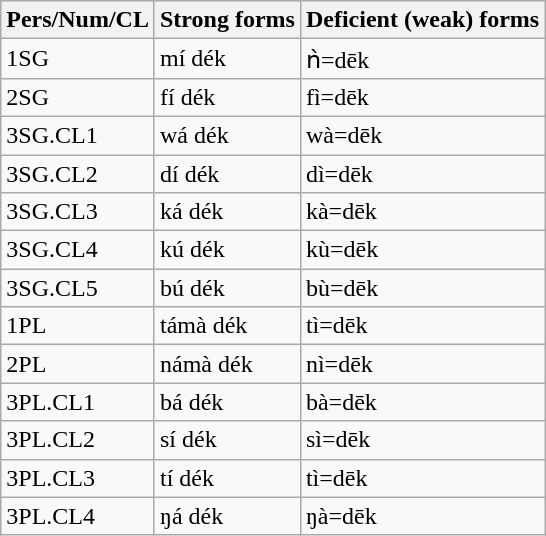<table class="wikitable">
<tr>
<th>Pers/Num/CL</th>
<th>Strong forms</th>
<th>Deficient (weak) forms</th>
</tr>
<tr>
<td>1SG</td>
<td>mí dék</td>
<td>ǹ=dēk</td>
</tr>
<tr>
<td>2SG</td>
<td>fí dék</td>
<td>fì=dēk</td>
</tr>
<tr>
<td>3SG.CL1</td>
<td>wá dék</td>
<td>wà=dēk</td>
</tr>
<tr>
<td>3SG.CL2</td>
<td>dí dék</td>
<td>dì=dēk</td>
</tr>
<tr>
<td>3SG.CL3</td>
<td>ká dék</td>
<td>kà=dēk</td>
</tr>
<tr>
<td>3SG.CL4</td>
<td>kú dék</td>
<td>kù=dēk</td>
</tr>
<tr>
<td>3SG.CL5</td>
<td>bú dék</td>
<td>bù=dēk</td>
</tr>
<tr>
<td>1PL</td>
<td>támà dék</td>
<td>tì=dēk</td>
</tr>
<tr>
<td>2PL</td>
<td>námà dék</td>
<td>nì=dēk</td>
</tr>
<tr>
<td>3PL.CL1</td>
<td>bá dék</td>
<td>bà=dēk</td>
</tr>
<tr>
<td>3PL.CL2</td>
<td>sí dék</td>
<td>sì=dēk</td>
</tr>
<tr>
<td>3PL.CL3</td>
<td>tí dék</td>
<td>tì=dēk</td>
</tr>
<tr>
<td>3PL.CL4</td>
<td>ŋá dék</td>
<td>ŋà=dēk</td>
</tr>
</table>
